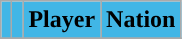<table class="wikitable sortable">
<tr>
<th style="background:#41B6E6; color:#000; "></th>
<th style="background:#41B6E6; color:#000; "></th>
<th style="background:#41B6E6; color:#000; ">Player</th>
<th style="background:#41B6E6; color:#000; ">Nation</th>
</tr>
<tr>
</tr>
</table>
